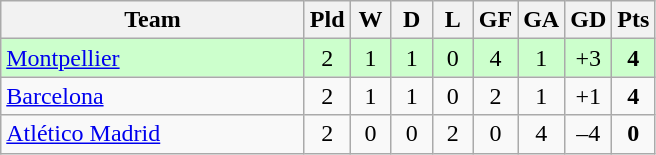<table class="wikitable" style="text-align: center;">
<tr>
<th width=195>Team</th>
<th width=20>Pld</th>
<th width=20>W</th>
<th width=20>D</th>
<th width=20>L</th>
<th width=20>GF</th>
<th width=20>GA</th>
<th width=20>GD</th>
<th width=20>Pts</th>
</tr>
<tr align="center" style="background:#ccffcc;">
<td align="left"> <a href='#'>Montpellier</a></td>
<td>2</td>
<td>1</td>
<td>1</td>
<td>0</td>
<td>4</td>
<td>1</td>
<td>+3</td>
<td><strong>4</strong></td>
</tr>
<tr align="center">
<td align="left"> <a href='#'>Barcelona</a></td>
<td>2</td>
<td>1</td>
<td>1</td>
<td>0</td>
<td>2</td>
<td>1</td>
<td>+1</td>
<td><strong>4</strong></td>
</tr>
<tr align="center">
<td align="left"> <a href='#'>Atlético Madrid</a></td>
<td>2</td>
<td>0</td>
<td>0</td>
<td>2</td>
<td>0</td>
<td>4</td>
<td>–4</td>
<td><strong>0</strong></td>
</tr>
</table>
